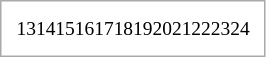<table Cellpadding="0" CellSpacing="0" border=0 style="font-size:90%;border:1px solid #AAAAAA;padding:10px">
<tr valign="bottom">
<td></td>
<td></td>
<td></td>
<td></td>
<td></td>
<td></td>
<td></td>
<td></td>
<td></td>
<td></td>
<td></td>
<td></td>
</tr>
<tr align=center style="font-size:90%;">
<td>13</td>
<td>14</td>
<td>15</td>
<td>16</td>
<td>17</td>
<td>18</td>
<td>19</td>
<td>20</td>
<td>21</td>
<td>22</td>
<td>23</td>
<td>24</td>
</tr>
</table>
